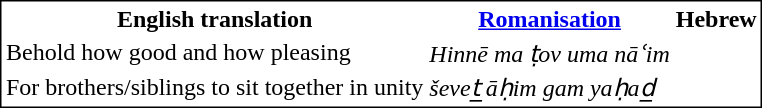<table data-darkreader-inline-border-left="" data-darkreader-inline-border-bottom="" data-darkreader-inline-border-right="" data-darkreader-inline-border-top="" style="border: 1px solid;">
<tr>
<th>English translation</th>
<th><a href='#'>Romanisation</a></th>
<th>Hebrew</th>
</tr>
<tr>
<td valign="top">Behold how good and how pleasing</td>
<td valign="top"><em>Hinnē ma ṭov uma nāʿim</em></td>
<td dir="rtl" valign="top"></td>
</tr>
<tr>
<td valign="top">For brothers/siblings  to sit together in unity</td>
<td valign="top"><em> ševet̲ āḥim gam yaḥad̲</em></td>
<td dir="rtl" valign="top"></td>
</tr>
</table>
